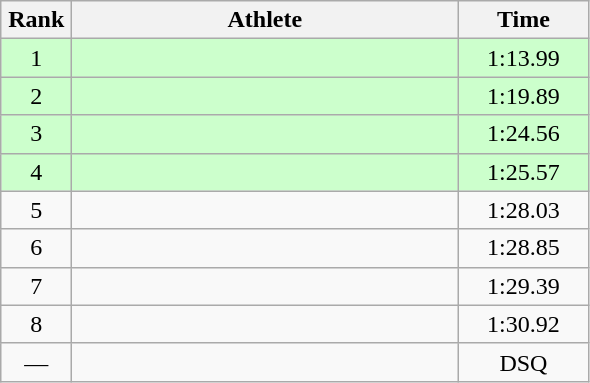<table class=wikitable style="text-align:center">
<tr>
<th width=40>Rank</th>
<th width=250>Athlete</th>
<th width=80>Time</th>
</tr>
<tr bgcolor="ccffcc">
<td>1</td>
<td align=left></td>
<td>1:13.99</td>
</tr>
<tr bgcolor="ccffcc">
<td>2</td>
<td align=left></td>
<td>1:19.89</td>
</tr>
<tr bgcolor="ccffcc">
<td>3</td>
<td align=left></td>
<td>1:24.56</td>
</tr>
<tr bgcolor="ccffcc">
<td>4</td>
<td align=left></td>
<td>1:25.57</td>
</tr>
<tr>
<td>5</td>
<td align=left></td>
<td>1:28.03</td>
</tr>
<tr>
<td>6</td>
<td align=left></td>
<td>1:28.85</td>
</tr>
<tr>
<td>7</td>
<td align=left></td>
<td>1:29.39</td>
</tr>
<tr>
<td>8</td>
<td align=left></td>
<td>1:30.92</td>
</tr>
<tr>
<td>—</td>
<td align=left></td>
<td>DSQ</td>
</tr>
</table>
